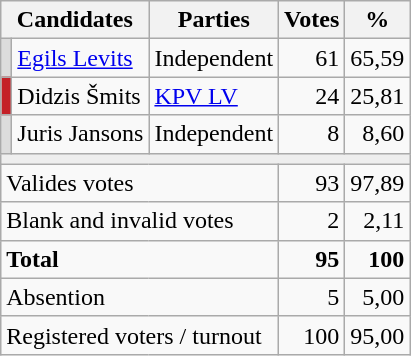<table class="wikitable centre" style=text-align:right>
<tr>
<th colspan=2>Candidates</th>
<th scope=col>Parties</th>
<th scope=col>Votes</th>
<th scope=col>%</th>
</tr>
<tr>
<td bgcolor=#DCDCDC></td>
<td align=left><a href='#'>Egils Levits</a></td>
<td align=left>Independent</td>
<td>61</td>
<td>65,59</td>
</tr>
<tr>
<td bgcolor=#c42027></td>
<td align=left>Didzis Šmits</td>
<td align=left><a href='#'>KPV LV</a></td>
<td>24</td>
<td>25,81</td>
</tr>
<tr>
<td bgcolor=#DCDCDC></td>
<td align=left>Juris Jansons</td>
<td align=left>Independent</td>
<td>8</td>
<td>8,60</td>
</tr>
<tr bgcolor=#EEE>
<td colspan=5></td>
</tr>
<tr>
<td align=left colspan=3>Valides votes</td>
<td>93</td>
<td>97,89</td>
</tr>
<tr>
<td align=left colspan=3>Blank and invalid votes</td>
<td>2</td>
<td>2,11</td>
</tr>
<tr>
<td align=left colspan=3><strong>Total</strong></td>
<td><strong>95</strong></td>
<td><strong>100</strong></td>
</tr>
<tr>
<td align=left colspan=3>Absention</td>
<td>5</td>
<td>5,00</td>
</tr>
<tr>
<td align=left colspan=3>Registered voters / turnout</td>
<td>100</td>
<td>95,00</td>
</tr>
</table>
